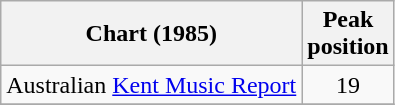<table class="wikitable sortable">
<tr>
<th>Chart (1985)</th>
<th>Peak<br>position</th>
</tr>
<tr>
<td>Australian <a href='#'>Kent Music Report</a></td>
<td style="text-align:center;">19</td>
</tr>
<tr>
</tr>
</table>
